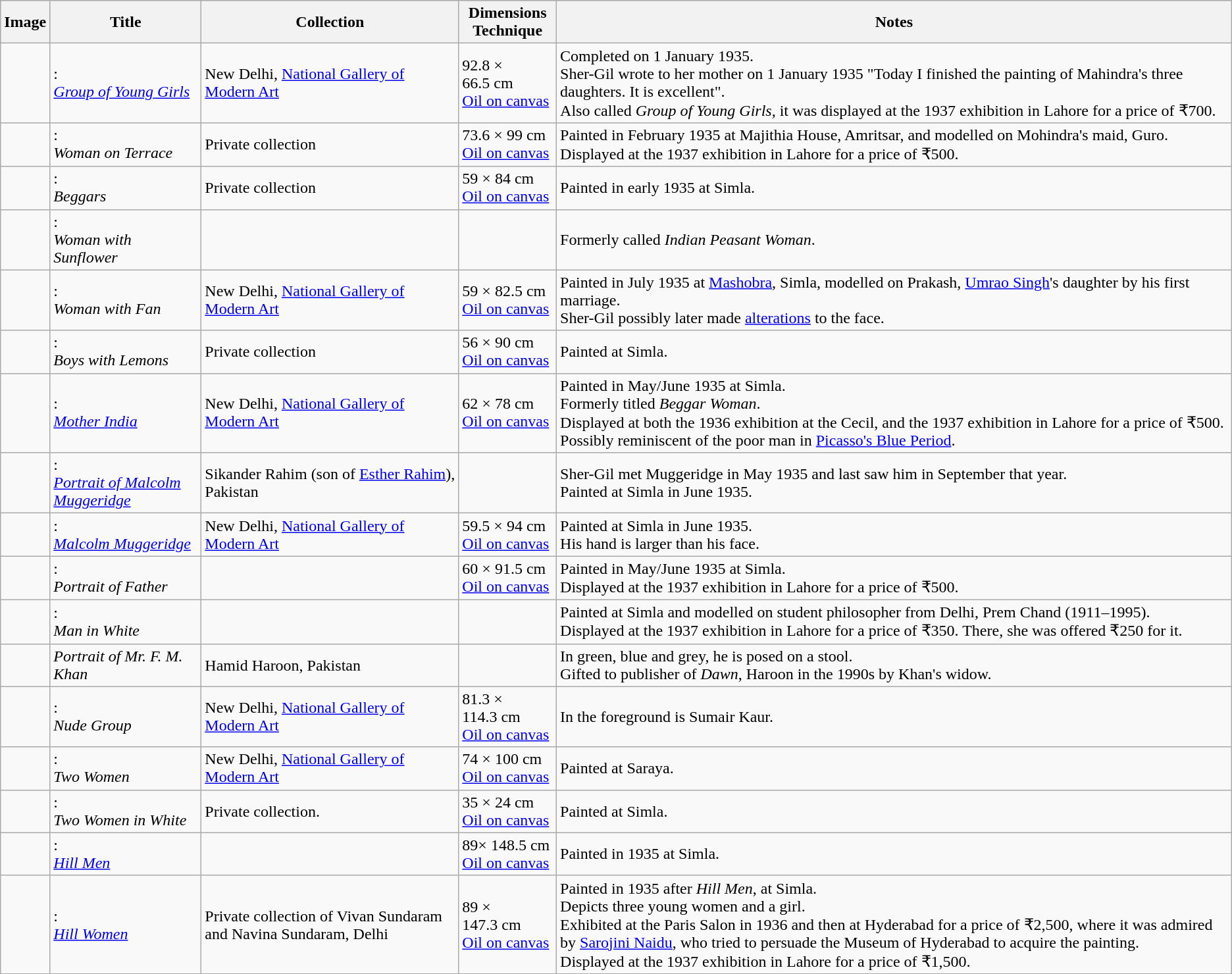<table class="wikitable plainrowheaders sortable">
<tr style="background:#ccc; text-align:center;">
<th scope="col" class="unsortable">Image</th>
<th scope="col">Title</th>
<th scope="col">Collection</th>
<th scope="col">Dimensions<br>Technique</th>
<th scope="col" class="unsortable">Notes </th>
</tr>
<tr>
<td></td>
<td>:<br><em><a href='#'>Group of Young Girls</a></em></td>
<td>New Delhi, <a href='#'>National Gallery of Modern Art</a></td>
<td>92.8 × 66.5 cm<br><a href='#'>Oil on canvas</a></td>
<td>Completed on 1 January 1935.<br>Sher-Gil wrote to her mother on 1 January 1935 "Today I finished the painting of Mahindra's three daughters. It is excellent".<br>Also called <em>Group of Young Girls</em>, it was displayed at the 1937 exhibition in Lahore for a price of ₹700.</td>
</tr>
<tr>
<td></td>
<td>:<br><em>Woman on Terrace</em></td>
<td>Private collection</td>
<td>73.6 × 99 cm<br><a href='#'>Oil on canvas</a></td>
<td>Painted in February 1935 at Majithia House, Amritsar, and modelled on Mohindra's maid, Guro.<br>Displayed at the 1937 exhibition in Lahore for a price of ₹500.</td>
</tr>
<tr>
<td></td>
<td>:<br><em>Beggars</em></td>
<td>Private collection</td>
<td>59 × 84 cm<br><a href='#'>Oil on canvas</a></td>
<td>Painted in early 1935 at Simla.</td>
</tr>
<tr>
<td></td>
<td>:<br><em>Woman with Sunflower</em></td>
<td></td>
<td></td>
<td>Formerly called <em>Indian Peasant Woman</em>.</td>
</tr>
<tr>
<td></td>
<td>:<br><em>Woman with Fan</em></td>
<td>New Delhi, <a href='#'>National Gallery of Modern Art</a></td>
<td>59 × 82.5 cm<br><a href='#'>Oil on canvas</a></td>
<td>Painted in July 1935 at <a href='#'>Mashobra</a>, Simla, modelled on Prakash, <a href='#'>Umrao Singh</a>'s daughter by his first marriage.<br>Sher-Gil possibly later made <a href='#'>alterations</a> to the face.</td>
</tr>
<tr>
<td></td>
<td>:<br><em>Boys with Lemons</em></td>
<td>Private collection</td>
<td>56 × 90 cm<br><a href='#'>Oil on canvas</a></td>
<td>Painted at Simla.</td>
</tr>
<tr>
<td></td>
<td>:<br><em><a href='#'>Mother India</a></em></td>
<td>New Delhi, <a href='#'>National Gallery of Modern Art</a></td>
<td>62 × 78 cm<br><a href='#'>Oil on canvas</a></td>
<td>Painted in May/June 1935 at Simla.<br>Formerly titled <em>Beggar Woman</em>.<br>Displayed at both the 1936 exhibition at the Cecil, and the 1937 exhibition in Lahore for a price of ₹500.<br>Possibly reminiscent of the poor man in <a href='#'>Picasso's Blue Period</a>.</td>
</tr>
<tr>
<td></td>
<td>:<br><em><a href='#'>Portrait of Malcolm Muggeridge</a></em></td>
<td>Sikander Rahim (son of <a href='#'>Esther Rahim</a>), Pakistan</td>
<td></td>
<td>Sher-Gil met Muggeridge in May 1935 and last saw him in September that year.<br>Painted at Simla in June 1935.</td>
</tr>
<tr>
<td></td>
<td>:<br><em><a href='#'>Malcolm Muggeridge</a></em></td>
<td>New Delhi, <a href='#'>National Gallery of Modern Art</a></td>
<td>59.5 × 94 cm<br><a href='#'>Oil on canvas</a></td>
<td>Painted at Simla in June 1935.<br>His hand is larger than his face.</td>
</tr>
<tr>
<td></td>
<td>:<br><em>Portrait of Father</em></td>
<td></td>
<td>60 × 91.5 cm<br><a href='#'>Oil on canvas</a></td>
<td>Painted in May/June 1935 at Simla.<br>Displayed at the 1937 exhibition in Lahore for a price of ₹500.</td>
</tr>
<tr>
<td></td>
<td>:<br><em>Man in White</em></td>
<td></td>
<td></td>
<td>Painted at Simla and modelled on student philosopher from Delhi, Prem Chand (1911–1995).<br>Displayed at the 1937 exhibition in Lahore for a price of ₹350. There, she was offered ₹250 for it.</td>
</tr>
<tr>
<td></td>
<td><em>Portrait of Mr. F. M. Khan</em></td>
<td>Hamid Haroon, Pakistan</td>
<td></td>
<td>In green, blue and grey, he is posed on a stool.<br>Gifted to publisher of <em>Dawn</em>, Haroon in the 1990s by Khan's widow.</td>
</tr>
<tr>
<td></td>
<td>:<br><em>Nude Group</em></td>
<td>New Delhi, <a href='#'>National Gallery of Modern Art</a></td>
<td>81.3 × 114.3 cm<br><a href='#'>Oil on canvas</a></td>
<td>In the foreground is Sumair Kaur.</td>
</tr>
<tr>
<td></td>
<td>:<br><em>Two Women</em></td>
<td>New Delhi, <a href='#'>National Gallery of Modern Art</a></td>
<td>74 × 100 cm<br><a href='#'>Oil on canvas</a></td>
<td>Painted at Saraya.</td>
</tr>
<tr>
<td></td>
<td>:<br><em>Two Women in White</em></td>
<td>Private collection.</td>
<td>35 × 24 cm<br><a href='#'>Oil on canvas</a></td>
<td>Painted at Simla.</td>
</tr>
<tr>
<td></td>
<td>:<br><em><a href='#'>Hill Men</a></em></td>
<td></td>
<td>89× 148.5 cm<br><a href='#'>Oil on canvas</a></td>
<td>Painted in 1935 at Simla.</td>
</tr>
<tr>
<td></td>
<td>:<br><em><a href='#'>Hill Women</a></em></td>
<td>Private collection of Vivan Sundaram and Navina Sundaram, Delhi</td>
<td>89 × 147.3 cm<br><a href='#'>Oil on canvas</a></td>
<td>Painted in 1935 after <em>Hill Men</em>, at Simla.<br>Depicts three young women and a girl.<br>Exhibited at the Paris Salon in 1936 and then at Hyderabad for a price of ₹2,500, where it was admired by <a href='#'>Sarojini Naidu</a>, who tried to persuade the Museum of Hyderabad to acquire the painting.<br>Displayed at the 1937 exhibition in Lahore for a price of ₹1,500.</td>
</tr>
<tr>
</tr>
</table>
